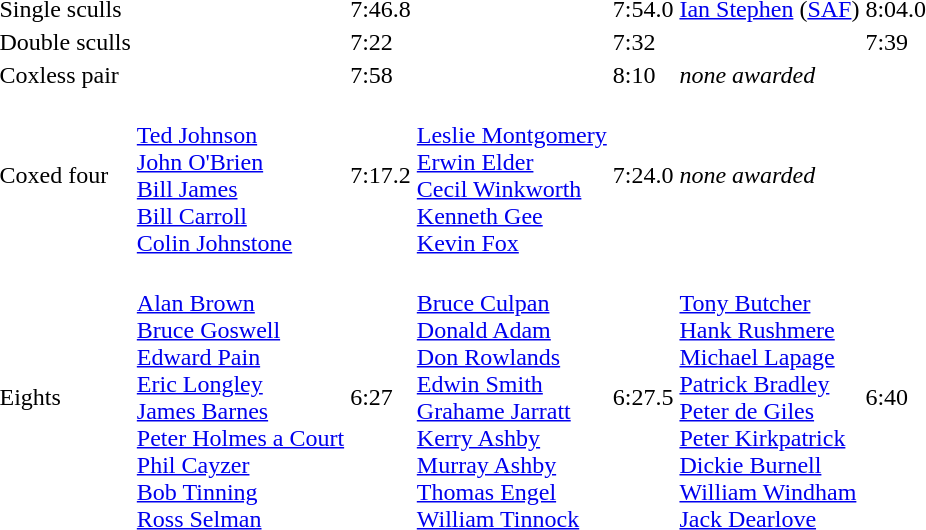<table>
<tr>
<td>Single sculls</td>
<td></td>
<td>7:46.8</td>
<td></td>
<td>7:54.0</td>
<td> <a href='#'>Ian Stephen</a> <span>(<a href='#'>SAF</a>)</span></td>
<td>8:04.0</td>
</tr>
<tr>
<td>Double sculls</td>
<td></td>
<td>7:22</td>
<td></td>
<td>7:32</td>
<td></td>
<td>7:39</td>
</tr>
<tr>
<td>Coxless pair</td>
<td></td>
<td>7:58</td>
<td></td>
<td>8:10</td>
<td colspan="2"><em>none awarded</em></td>
</tr>
<tr>
<td>Coxed four</td>
<td><br><a href='#'>Ted Johnson</a><br><a href='#'>John O'Brien</a><br><a href='#'>Bill James</a><br><a href='#'>Bill Carroll</a><br><a href='#'>Colin Johnstone</a></td>
<td>7:17.2</td>
<td><br><a href='#'>Leslie Montgomery</a><br><a href='#'>Erwin Elder</a><br><a href='#'>Cecil Winkworth</a><br><a href='#'>Kenneth Gee</a><br><a href='#'>Kevin Fox</a></td>
<td>7:24.0</td>
<td colspan="2"><em>none awarded</em></td>
</tr>
<tr>
<td>Eights</td>
<td><br><a href='#'>Alan Brown</a><br><a href='#'>Bruce Goswell</a><br><a href='#'>Edward Pain</a><br><a href='#'>Eric Longley</a><br><a href='#'>James Barnes</a><br><a href='#'>Peter Holmes a Court</a><br><a href='#'>Phil Cayzer</a><br><a href='#'>Bob Tinning</a><br><a href='#'>Ross Selman</a></td>
<td>6:27</td>
<td><br><a href='#'>Bruce Culpan</a><br><a href='#'>Donald Adam</a><br><a href='#'>Don Rowlands</a><br><a href='#'>Edwin Smith</a><br><a href='#'>Grahame Jarratt</a><br><a href='#'>Kerry Ashby</a><br><a href='#'>Murray Ashby</a><br><a href='#'>Thomas Engel</a><br><a href='#'>William Tinnock</a></td>
<td>6:27.5</td>
<td><br><a href='#'>Tony Butcher</a><br><a href='#'>Hank Rushmere</a><br><a href='#'>Michael Lapage</a><br><a href='#'>Patrick Bradley</a><br><a href='#'>Peter de Giles</a><br><a href='#'>Peter Kirkpatrick</a><br><a href='#'>Dickie Burnell</a><br><a href='#'>William Windham</a><br><a href='#'>Jack Dearlove</a></td>
<td>6:40</td>
</tr>
</table>
